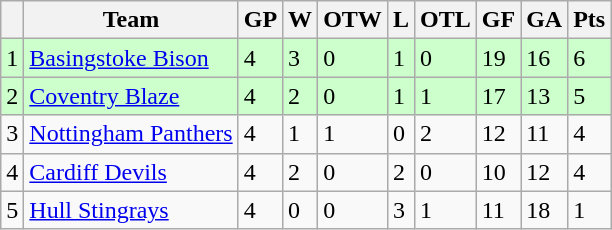<table class="wikitable">
<tr>
<th></th>
<th>Team</th>
<th>GP</th>
<th>W</th>
<th>OTW</th>
<th>L</th>
<th>OTL</th>
<th>GF</th>
<th>GA</th>
<th>Pts</th>
</tr>
<tr bgcolor="#CCFFCC">
<td>1</td>
<td><a href='#'>Basingstoke Bison</a></td>
<td>4</td>
<td>3</td>
<td>0</td>
<td>1</td>
<td>0</td>
<td>19</td>
<td>16</td>
<td>6</td>
</tr>
<tr bgcolor="#CCFFCC">
<td>2</td>
<td><a href='#'>Coventry Blaze</a></td>
<td>4</td>
<td>2</td>
<td>0</td>
<td>1</td>
<td>1</td>
<td>17</td>
<td>13</td>
<td>5</td>
</tr>
<tr>
<td>3</td>
<td><a href='#'>Nottingham Panthers</a></td>
<td>4</td>
<td>1</td>
<td>1</td>
<td>0</td>
<td>2</td>
<td>12</td>
<td>11</td>
<td>4</td>
</tr>
<tr>
<td>4</td>
<td><a href='#'>Cardiff Devils</a></td>
<td>4</td>
<td>2</td>
<td>0</td>
<td>2</td>
<td>0</td>
<td>10</td>
<td>12</td>
<td>4</td>
</tr>
<tr>
<td>5</td>
<td><a href='#'>Hull Stingrays</a></td>
<td>4</td>
<td>0</td>
<td>0</td>
<td>3</td>
<td>1</td>
<td>11</td>
<td>18</td>
<td>1</td>
</tr>
</table>
